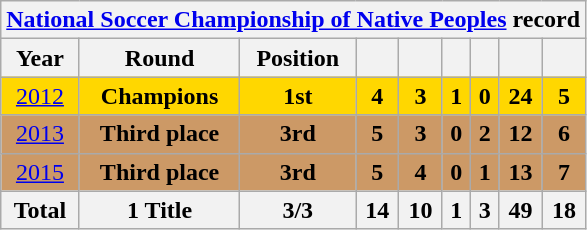<table class="wikitable" style="text-align: center;">
<tr>
<th colspan=9><a href='#'>National Soccer Championship of Native Peoples</a> record</th>
</tr>
<tr>
<th>Year</th>
<th>Round</th>
<th>Position</th>
<th></th>
<th></th>
<th></th>
<th></th>
<th></th>
<th></th>
</tr>
<tr style="background:gold;">
<td>  <a href='#'>2012</a></td>
<td><strong>Champions</strong></td>
<td><strong>1st</strong></td>
<td><strong>4</strong></td>
<td><strong>3</strong></td>
<td><strong>1</strong></td>
<td><strong>0</strong></td>
<td><strong>24</strong></td>
<td><strong>5</strong></td>
</tr>
<tr style="background:#c96;">
<td>  <a href='#'>2013</a></td>
<td><strong>Third place</strong></td>
<td><strong>3rd</strong></td>
<td><strong>5</strong></td>
<td><strong>3</strong></td>
<td><strong>0</strong></td>
<td><strong>2</strong></td>
<td><strong>12</strong></td>
<td><strong>6</strong></td>
</tr>
<tr style="background:#c96;">
<td>  <a href='#'>2015</a></td>
<td><strong>Third place</strong></td>
<td><strong>3rd</strong></td>
<td><strong>5</strong></td>
<td><strong>4</strong></td>
<td><strong>0</strong></td>
<td><strong>1</strong></td>
<td><strong>13</strong></td>
<td><strong>7</strong></td>
</tr>
<tr>
<th>Total</th>
<th>1 Title</th>
<th>3/3</th>
<th>14</th>
<th>10</th>
<th>1</th>
<th>3</th>
<th>49</th>
<th>18</th>
</tr>
</table>
